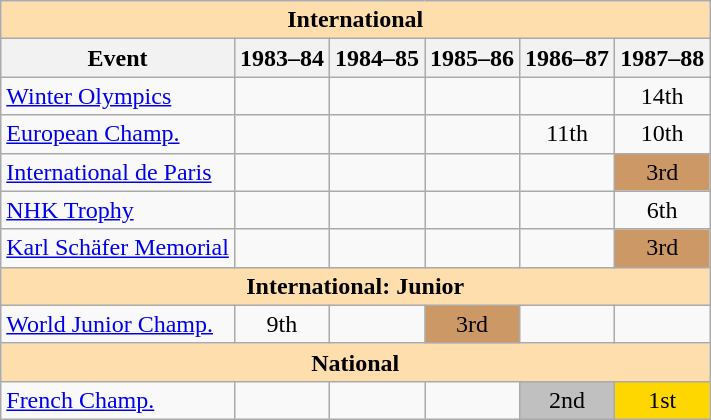<table class="wikitable" style="text-align:center">
<tr>
<th style="background-color: #ffdead; " colspan=6 align=center><strong>International</strong></th>
</tr>
<tr>
<th>Event</th>
<th>1983–84</th>
<th>1984–85</th>
<th>1985–86</th>
<th>1986–87</th>
<th>1987–88</th>
</tr>
<tr>
<td align=left><a href='#'>Winter Olympics</a></td>
<td></td>
<td></td>
<td></td>
<td></td>
<td>14th</td>
</tr>
<tr>
<td align=left><a href='#'>European Champ.</a></td>
<td></td>
<td></td>
<td></td>
<td>11th</td>
<td>10th</td>
</tr>
<tr>
<td align=left><a href='#'>International de Paris</a></td>
<td></td>
<td></td>
<td></td>
<td></td>
<td bgcolor=cc9966>3rd</td>
</tr>
<tr>
<td align=left><a href='#'>NHK Trophy</a></td>
<td></td>
<td></td>
<td></td>
<td></td>
<td>6th</td>
</tr>
<tr>
<td align=left><a href='#'>Karl Schäfer Memorial</a></td>
<td></td>
<td></td>
<td></td>
<td></td>
<td bgcolor=cc9966>3rd</td>
</tr>
<tr>
<th style="background-color: #ffdead; " colspan=6 align=center><strong>International: Junior</strong></th>
</tr>
<tr>
<td align=left><a href='#'>World Junior Champ.</a></td>
<td>9th</td>
<td></td>
<td bgcolor=cc9966>3rd</td>
<td></td>
<td></td>
</tr>
<tr>
<th style="background-color: #ffdead; " colspan=6 align=center><strong>National</strong></th>
</tr>
<tr>
<td align=left><a href='#'>French Champ.</a></td>
<td></td>
<td></td>
<td></td>
<td bgcolor=silver>2nd</td>
<td bgcolor=gold>1st</td>
</tr>
</table>
